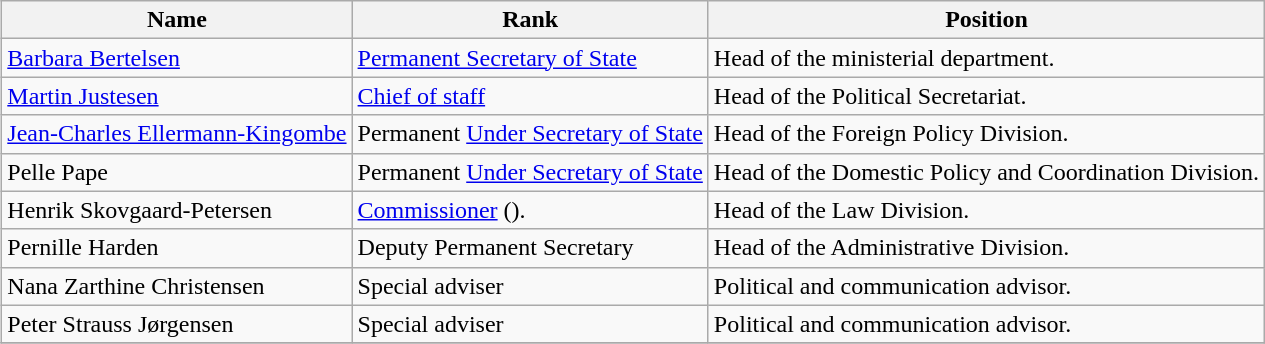<table class="wikitable mw-collapsible" style="margin:1ex 0 1ex 1ex;">
<tr>
<th>Name</th>
<th>Rank</th>
<th>Position</th>
</tr>
<tr>
<td><a href='#'>Barbara Bertelsen</a></td>
<td><a href='#'>Permanent Secretary of State</a></td>
<td>Head of the ministerial department.</td>
</tr>
<tr>
<td><a href='#'>Martin Justesen</a></td>
<td><a href='#'>Chief of staff</a></td>
<td>Head of the Political Secretariat.</td>
</tr>
<tr>
<td><a href='#'>Jean-Charles Ellermann-Kingombe</a></td>
<td>Permanent <a href='#'>Under Secretary of State</a></td>
<td>Head of the Foreign Policy Division.</td>
</tr>
<tr>
<td>Pelle Pape</td>
<td>Permanent <a href='#'>Under Secretary of State</a></td>
<td>Head of the Domestic Policy and Coordination Division.</td>
</tr>
<tr>
<td>Henrik Skovgaard-Petersen</td>
<td><a href='#'>Commissioner</a> ().</td>
<td>Head of the Law Division.</td>
</tr>
<tr>
<td>Pernille Harden</td>
<td>Deputy Permanent Secretary</td>
<td>Head of the Administrative Division.</td>
</tr>
<tr>
<td>Nana Zarthine Christensen</td>
<td>Special adviser</td>
<td>Political and communication advisor.</td>
</tr>
<tr>
<td>Peter Strauss Jørgensen</td>
<td>Special adviser</td>
<td>Political and communication advisor.</td>
</tr>
<tr>
</tr>
</table>
